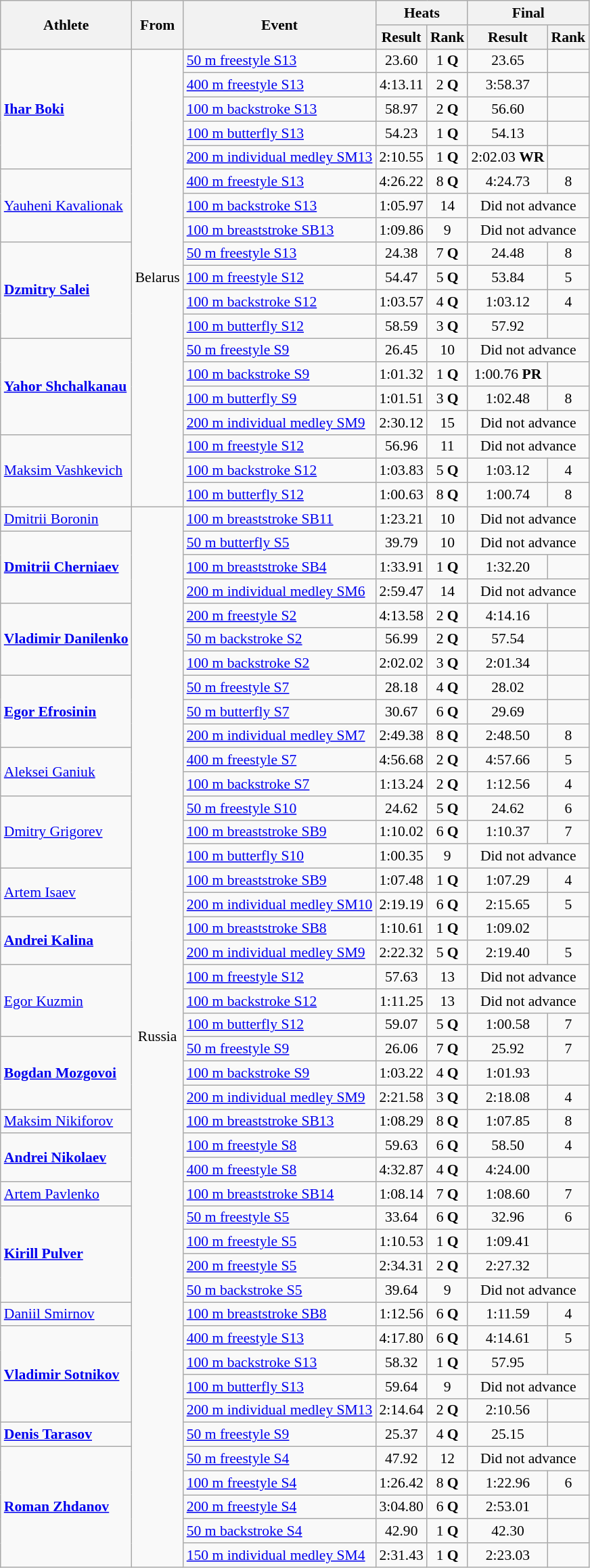<table class="wikitable" style="font-size:90%; text-align:center">
<tr>
<th rowspan=2>Athlete</th>
<th rowspan=2>From</th>
<th rowspan=2>Event</th>
<th colspan=2>Heats</th>
<th colspan=2>Final</th>
</tr>
<tr>
<th>Result</th>
<th>Rank</th>
<th>Result</th>
<th>Rank</th>
</tr>
<tr>
<td rowspan=5 align=left><strong><a href='#'>Ihar Boki</a></strong></td>
<td rowspan=19>Belarus</td>
<td align=left><a href='#'>50 m freestyle S13</a></td>
<td>23.60</td>
<td>1 <strong>Q</strong></td>
<td>23.65</td>
<td></td>
</tr>
<tr>
<td align=left><a href='#'>400 m freestyle S13</a></td>
<td>4:13.11</td>
<td>2 <strong>Q</strong></td>
<td>3:58.37</td>
<td></td>
</tr>
<tr>
<td align=left><a href='#'>100 m backstroke S13</a></td>
<td>58.97</td>
<td>2 <strong>Q</strong></td>
<td>56.60</td>
<td></td>
</tr>
<tr>
<td align=left><a href='#'>100 m butterfly S13</a></td>
<td>54.23</td>
<td>1 <strong>Q</strong></td>
<td>54.13</td>
<td></td>
</tr>
<tr>
<td align=left><a href='#'>200 m individual medley SM13</a></td>
<td>2:10.55</td>
<td>1 <strong>Q</strong></td>
<td>2:02.03 <strong>WR</strong></td>
<td></td>
</tr>
<tr>
<td rowspan=3 align=left><a href='#'>Yauheni Kavalionak</a></td>
<td align=left><a href='#'>400 m freestyle S13</a></td>
<td>4:26.22</td>
<td>8 <strong>Q</strong></td>
<td>4:24.73</td>
<td>8</td>
</tr>
<tr>
<td align=left><a href='#'>100 m backstroke S13</a></td>
<td>1:05.97</td>
<td>14</td>
<td colspan=2>Did not advance</td>
</tr>
<tr>
<td align=left><a href='#'>100 m breaststroke SB13</a></td>
<td>1:09.86</td>
<td>9</td>
<td colspan=2>Did not advance</td>
</tr>
<tr>
<td rowspan=4 align=left><strong><a href='#'>Dzmitry Salei</a></strong></td>
<td align=left><a href='#'>50 m freestyle S13</a></td>
<td>24.38</td>
<td>7 <strong>Q</strong></td>
<td>24.48</td>
<td>8</td>
</tr>
<tr>
<td align=left><a href='#'>100 m freestyle S12</a></td>
<td>54.47</td>
<td>5 <strong>Q</strong></td>
<td>53.84</td>
<td>5</td>
</tr>
<tr>
<td align=left><a href='#'>100 m backstroke S12</a></td>
<td>1:03.57</td>
<td>4 <strong>Q</strong></td>
<td>1:03.12</td>
<td>4</td>
</tr>
<tr>
<td align=left><a href='#'>100 m butterfly S12</a></td>
<td>58.59</td>
<td>3 <strong>Q</strong></td>
<td>57.92</td>
<td></td>
</tr>
<tr>
<td rowspan=4 align=left><strong><a href='#'>Yahor Shchalkanau</a></strong></td>
<td align=left><a href='#'>50 m freestyle S9</a></td>
<td>26.45</td>
<td>10</td>
<td colspan=2>Did not advance</td>
</tr>
<tr>
<td align=left><a href='#'>100 m backstroke S9</a></td>
<td>1:01.32</td>
<td>1 <strong>Q</strong></td>
<td>1:00.76 <strong>PR</strong></td>
<td></td>
</tr>
<tr>
<td align=left><a href='#'>100 m butterfly S9</a></td>
<td>1:01.51</td>
<td>3 <strong>Q</strong></td>
<td>1:02.48</td>
<td>8</td>
</tr>
<tr>
<td align=left><a href='#'>200 m individual medley SM9</a></td>
<td>2:30.12</td>
<td>15</td>
<td colspan=2>Did not advance</td>
</tr>
<tr>
<td rowspan=3 align=left><a href='#'>Maksim Vashkevich</a></td>
<td align=left><a href='#'>100 m freestyle S12</a></td>
<td>56.96</td>
<td>11</td>
<td colspan=2>Did not advance</td>
</tr>
<tr>
<td align=left><a href='#'>100 m backstroke S12</a></td>
<td>1:03.83</td>
<td>5 <strong>Q</strong></td>
<td>1:03.12</td>
<td>4</td>
</tr>
<tr>
<td align=left><a href='#'>100 m butterfly S12</a></td>
<td>1:00.63</td>
<td>8 <strong>Q</strong></td>
<td>1:00.74</td>
<td>8</td>
</tr>
<tr>
<td align=left><a href='#'>Dmitrii Boronin</a></td>
<td rowspan=44>Russia</td>
<td align=left><a href='#'>100 m breaststroke SB11</a></td>
<td>1:23.21</td>
<td>10</td>
<td colspan=2>Did not advance</td>
</tr>
<tr>
<td rowspan=3 align=left><strong><a href='#'>Dmitrii Cherniaev</a></strong></td>
<td align=left><a href='#'>50 m butterfly S5</a></td>
<td>39.79</td>
<td>10</td>
<td colspan=2>Did not advance</td>
</tr>
<tr>
<td align=left><a href='#'>100 m breaststroke SB4</a></td>
<td>1:33.91</td>
<td>1 <strong>Q</strong></td>
<td>1:32.20</td>
<td></td>
</tr>
<tr>
<td align=left><a href='#'>200 m individual medley SM6</a></td>
<td>2:59.47</td>
<td>14</td>
<td colspan=2>Did not advance</td>
</tr>
<tr>
<td rowspan=3 align=left><strong><a href='#'>Vladimir Danilenko</a></strong></td>
<td align=left><a href='#'>200 m freestyle S2</a></td>
<td>4:13.58</td>
<td>2 <strong>Q</strong></td>
<td>4:14.16</td>
<td></td>
</tr>
<tr>
<td align=left><a href='#'>50 m backstroke S2</a></td>
<td>56.99</td>
<td>2 <strong>Q</strong></td>
<td>57.54</td>
<td></td>
</tr>
<tr>
<td align=left><a href='#'>100 m backstroke S2</a></td>
<td>2:02.02</td>
<td>3 <strong>Q</strong></td>
<td>2:01.34</td>
<td></td>
</tr>
<tr>
<td rowspan=3 align=left><strong><a href='#'>Egor Efrosinin</a></strong></td>
<td align=left><a href='#'>50 m freestyle S7</a></td>
<td>28.18</td>
<td>4 <strong>Q</strong></td>
<td>28.02</td>
<td></td>
</tr>
<tr>
<td align=left><a href='#'>50 m butterfly S7</a></td>
<td>30.67</td>
<td>6 <strong>Q</strong></td>
<td>29.69</td>
<td></td>
</tr>
<tr>
<td align=left><a href='#'>200 m individual medley SM7</a></td>
<td>2:49.38</td>
<td>8 <strong>Q</strong></td>
<td>2:48.50</td>
<td>8</td>
</tr>
<tr>
<td rowspan=2 align=left><a href='#'>Aleksei Ganiuk</a></td>
<td align=left><a href='#'>400 m freestyle S7</a></td>
<td>4:56.68</td>
<td>2 <strong>Q</strong></td>
<td>4:57.66</td>
<td>5</td>
</tr>
<tr>
<td align=left><a href='#'>100 m backstroke S7</a></td>
<td>1:13.24</td>
<td>2 <strong>Q</strong></td>
<td>1:12.56</td>
<td>4</td>
</tr>
<tr>
<td rowspan=3 align=left><a href='#'>Dmitry Grigorev</a></td>
<td align=left><a href='#'>50 m freestyle S10</a></td>
<td>24.62</td>
<td>5 <strong>Q</strong></td>
<td>24.62</td>
<td>6</td>
</tr>
<tr>
<td align=left><a href='#'>100 m breaststroke SB9</a></td>
<td>1:10.02</td>
<td>6 <strong>Q</strong></td>
<td>1:10.37</td>
<td>7</td>
</tr>
<tr>
<td align=left><a href='#'>100 m butterfly S10</a></td>
<td>1:00.35</td>
<td>9</td>
<td colspan=2>Did not advance</td>
</tr>
<tr>
<td rowspan=2 align=left><a href='#'>Artem Isaev</a></td>
<td align=left><a href='#'>100 m breaststroke SB9</a></td>
<td>1:07.48</td>
<td>1 <strong>Q</strong></td>
<td>1:07.29</td>
<td>4</td>
</tr>
<tr>
<td align=left><a href='#'>200 m individual medley SM10</a></td>
<td>2:19.19</td>
<td>6 <strong>Q</strong></td>
<td>2:15.65</td>
<td>5</td>
</tr>
<tr>
<td rowspan=2 align=left><strong><a href='#'>Andrei Kalina</a></strong></td>
<td align=left><a href='#'>100 m breaststroke SB8</a></td>
<td>1:10.61</td>
<td>1 <strong>Q</strong></td>
<td>1:09.02</td>
<td></td>
</tr>
<tr>
<td align=left><a href='#'>200 m individual medley SM9</a></td>
<td>2:22.32</td>
<td>5 <strong>Q</strong></td>
<td>2:19.40</td>
<td>5</td>
</tr>
<tr>
<td rowspan=3 align=left><a href='#'>Egor Kuzmin</a></td>
<td align=left><a href='#'>100 m freestyle S12</a></td>
<td>57.63</td>
<td>13</td>
<td colspan=2>Did not advance</td>
</tr>
<tr>
<td align=left><a href='#'>100 m backstroke S12</a></td>
<td>1:11.25</td>
<td>13</td>
<td colspan=2>Did not advance</td>
</tr>
<tr>
<td align=left><a href='#'>100 m butterfly S12</a></td>
<td>59.07</td>
<td>5 <strong>Q</strong></td>
<td>1:00.58</td>
<td>7</td>
</tr>
<tr>
<td rowspan=3 align=left><strong><a href='#'>Bogdan Mozgovoi</a></strong></td>
<td align=left><a href='#'>50 m freestyle S9</a></td>
<td>26.06</td>
<td>7 <strong>Q</strong></td>
<td>25.92</td>
<td>7</td>
</tr>
<tr>
<td align=left><a href='#'>100 m backstroke S9</a></td>
<td>1:03.22</td>
<td>4 <strong>Q</strong></td>
<td>1:01.93</td>
<td></td>
</tr>
<tr>
<td align=left><a href='#'>200 m individual medley SM9</a></td>
<td>2:21.58</td>
<td>3 <strong>Q</strong></td>
<td>2:18.08</td>
<td>4</td>
</tr>
<tr>
<td align=left><a href='#'>Maksim Nikiforov</a></td>
<td align=left><a href='#'>100 m breaststroke SB13</a></td>
<td>1:08.29</td>
<td>8 <strong>Q</strong></td>
<td>1:07.85</td>
<td>8</td>
</tr>
<tr>
<td rowspan=2 align=left><a href='#'><strong>Andrei Nikolaev</strong></a></td>
<td align=left><a href='#'>100 m freestyle S8</a></td>
<td>59.63</td>
<td>6 <strong>Q</strong></td>
<td>58.50</td>
<td>4</td>
</tr>
<tr>
<td align=left><a href='#'>400 m freestyle S8</a></td>
<td>4:32.87</td>
<td>4 <strong>Q</strong></td>
<td>4:24.00</td>
<td></td>
</tr>
<tr>
<td align=left><a href='#'>Artem Pavlenko</a></td>
<td align=left><a href='#'>100 m breaststroke SB14</a></td>
<td>1:08.14</td>
<td>7 <strong>Q</strong></td>
<td>1:08.60</td>
<td>7</td>
</tr>
<tr>
<td rowspan=4 align=left><strong><a href='#'>Kirill Pulver</a></strong></td>
<td align=left><a href='#'>50 m freestyle S5</a></td>
<td>33.64</td>
<td>6 <strong>Q</strong></td>
<td>32.96</td>
<td>6</td>
</tr>
<tr>
<td align=left><a href='#'>100 m freestyle S5</a></td>
<td>1:10.53</td>
<td>1 <strong>Q</strong></td>
<td>1:09.41</td>
<td></td>
</tr>
<tr>
<td align=left><a href='#'>200 m freestyle S5</a></td>
<td>2:34.31</td>
<td>2 <strong>Q</strong></td>
<td>2:27.32</td>
<td></td>
</tr>
<tr>
<td align=left><a href='#'>50 m backstroke S5</a></td>
<td>39.64</td>
<td>9</td>
<td colspan=2>Did not advance</td>
</tr>
<tr>
<td align=left><a href='#'>Daniil Smirnov</a></td>
<td align=left><a href='#'>100 m breaststroke SB8</a></td>
<td>1:12.56</td>
<td>6 <strong>Q</strong></td>
<td>1:11.59</td>
<td>4</td>
</tr>
<tr>
<td rowspan=4 align=left><strong><a href='#'>Vladimir Sotnikov</a></strong></td>
<td align=left><a href='#'>400 m freestyle S13</a></td>
<td>4:17.80</td>
<td>6 <strong>Q</strong></td>
<td>4:14.61</td>
<td>5</td>
</tr>
<tr>
<td align=left><a href='#'>100 m backstroke S13</a></td>
<td>58.32</td>
<td>1 <strong>Q</strong></td>
<td>57.95</td>
<td></td>
</tr>
<tr>
<td align=left><a href='#'>100 m butterfly S13</a></td>
<td>59.64</td>
<td>9</td>
<td colspan=2>Did not advance</td>
</tr>
<tr>
<td align=left><a href='#'>200 m individual medley SM13</a></td>
<td>2:14.64</td>
<td>2 <strong>Q</strong></td>
<td>2:10.56</td>
<td></td>
</tr>
<tr>
<td align=left><strong><a href='#'>Denis Tarasov</a></strong></td>
<td align=left><a href='#'>50 m freestyle S9</a></td>
<td>25.37</td>
<td>4 <strong>Q</strong></td>
<td>25.15</td>
<td></td>
</tr>
<tr>
<td rowspan=5 align=left><strong><a href='#'>Roman Zhdanov</a></strong></td>
<td align=left><a href='#'>50 m freestyle S4</a></td>
<td>47.92</td>
<td>12</td>
<td colspan="2">Did not advance</td>
</tr>
<tr>
<td align=left><a href='#'>100 m freestyle S4</a></td>
<td>1:26.42</td>
<td>8 <strong>Q</strong></td>
<td>1:22.96</td>
<td>6</td>
</tr>
<tr>
<td align=left><a href='#'>200 m freestyle S4</a></td>
<td>3:04.80</td>
<td>6 <strong>Q</strong></td>
<td>2:53.01</td>
<td></td>
</tr>
<tr>
<td align=left><a href='#'>50 m backstroke S4</a></td>
<td>42.90</td>
<td>1 <strong>Q</strong></td>
<td>42.30</td>
<td></td>
</tr>
<tr>
<td align=left><a href='#'>150 m individual medley SM4</a></td>
<td>2:31.43</td>
<td>1 <strong>Q</strong></td>
<td>2:23.03</td>
<td></td>
</tr>
</table>
